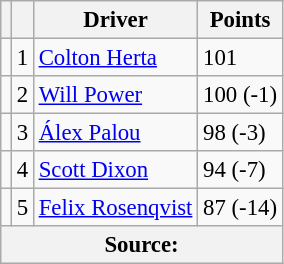<table class="wikitable" style="font-size: 95%;">
<tr>
<th scope="col"></th>
<th scope="col"></th>
<th scope="col">Driver</th>
<th scope="col">Points</th>
</tr>
<tr>
<td align="left"></td>
<td align="center">1</td>
<td> <a href='#'>Colton Herta</a></td>
<td align="left">101</td>
</tr>
<tr>
<td align="left"></td>
<td align="center">2</td>
<td> <a href='#'>Will Power</a></td>
<td align="left">100 (-1)</td>
</tr>
<tr>
<td align="left"></td>
<td align="center">3</td>
<td> <a href='#'>Álex Palou</a></td>
<td align="left">98 (-3)</td>
</tr>
<tr>
<td align="left"></td>
<td align="center">4</td>
<td> <a href='#'>Scott Dixon</a></td>
<td align="left">94 (-7)</td>
</tr>
<tr>
<td align="left"></td>
<td align="center">5</td>
<td> <a href='#'>Felix Rosenqvist</a></td>
<td align="left">87 (-14)</td>
</tr>
<tr>
<th colspan=4>Source:</th>
</tr>
</table>
